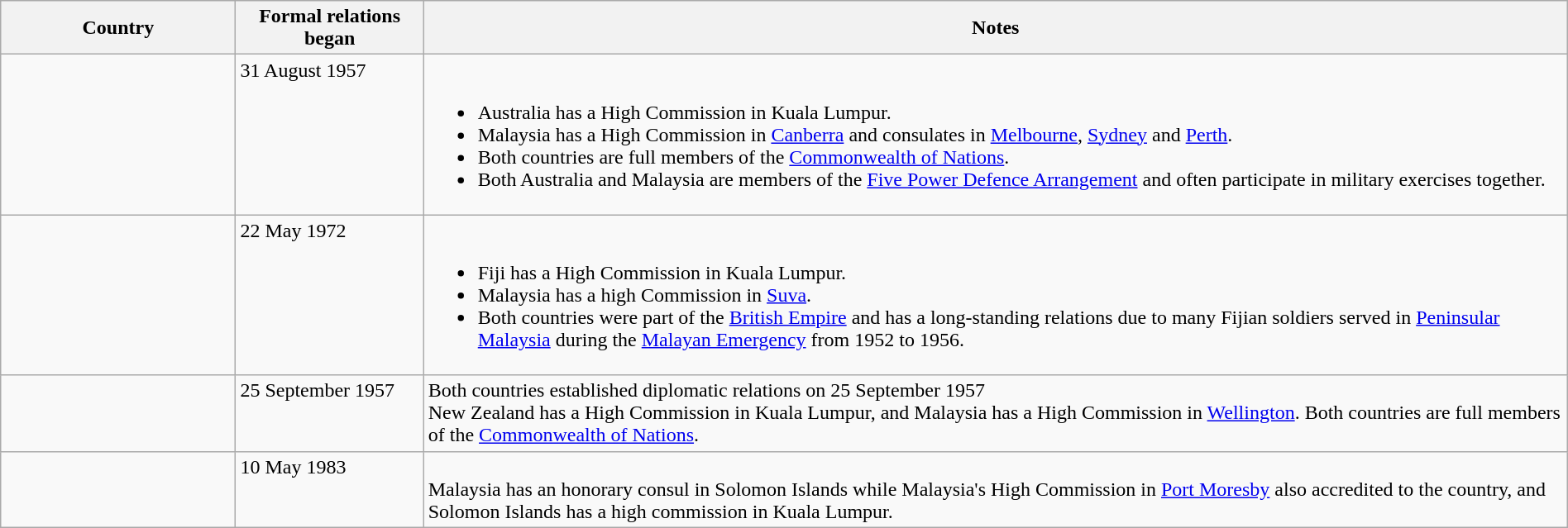<table class="wikitable sortable" style="width:100%; margin:auto;">
<tr>
<th style="width:15%;">Country</th>
<th style="width:12%;">Formal relations began</th>
<th>Notes</th>
</tr>
<tr valign="top">
<td></td>
<td>31 August 1957</td>
<td><br><ul><li>Australia has a High Commission in Kuala Lumpur.</li><li>Malaysia has a High Commission in <a href='#'>Canberra</a> and consulates in <a href='#'>Melbourne</a>, <a href='#'>Sydney</a> and <a href='#'>Perth</a>.</li><li>Both countries are full members of the <a href='#'>Commonwealth of Nations</a>.</li><li>Both Australia and Malaysia are members of the <a href='#'>Five Power Defence Arrangement</a> and often participate in military exercises together.</li></ul></td>
</tr>
<tr valign="top">
<td></td>
<td>22 May 1972</td>
<td><br><ul><li>Fiji has a High Commission in Kuala Lumpur.</li><li>Malaysia has a high Commission in <a href='#'>Suva</a>.</li><li>Both countries were part of the <a href='#'>British Empire</a> and has a long-standing relations due to many Fijian soldiers served in <a href='#'>Peninsular Malaysia</a> during the <a href='#'>Malayan Emergency</a> from 1952 to 1956.</li></ul></td>
</tr>
<tr valign="top">
<td></td>
<td>25 September 1957</td>
<td>Both countries established diplomatic relations on 25 September 1957<br>New Zealand has a High Commission in Kuala Lumpur, and Malaysia has a High Commission in <a href='#'>Wellington</a>. Both countries are full members of the <a href='#'>Commonwealth of Nations</a>.</td>
</tr>
<tr valign="top">
<td></td>
<td>10 May 1983</td>
<td><br>Malaysia has an honorary consul in Solomon Islands while Malaysia's High Commission in <a href='#'>Port Moresby</a> also accredited to the country, and Solomon Islands has a high commission in Kuala Lumpur.</td>
</tr>
</table>
